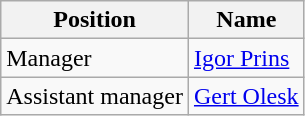<table class="wikitable" style="text-align:left;">
<tr>
<th>Position</th>
<th>Name</th>
</tr>
<tr>
<td>Manager</td>
<td> <a href='#'>Igor Prins</a></td>
</tr>
<tr>
<td>Assistant manager</td>
<td> <a href='#'>Gert Olesk</a></td>
</tr>
</table>
